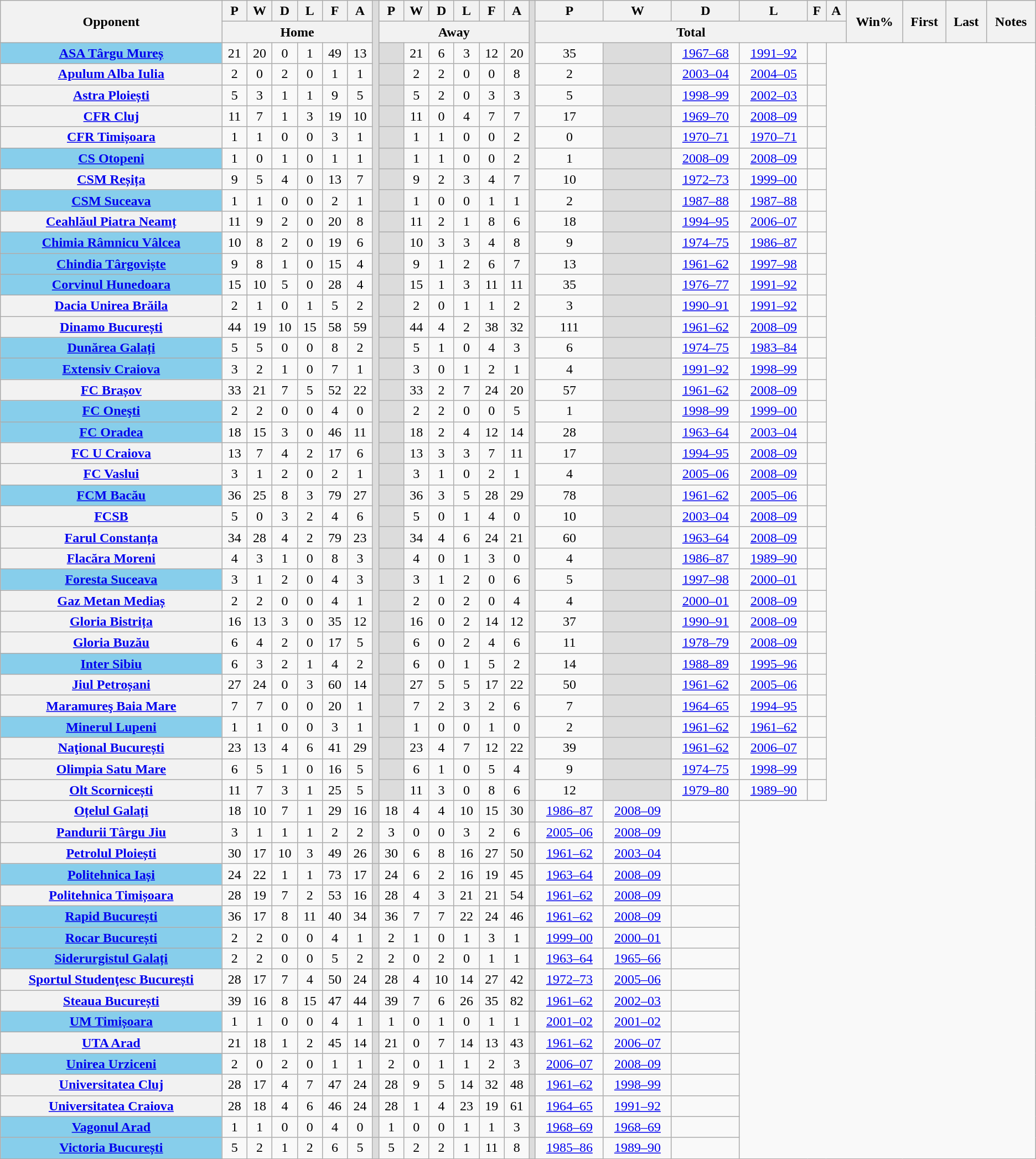<table class="wikitable plainrowheaders sortable" style="text-align:center">
<tr>
<th scope=col rowspan=2>Opponent</th>
<th scope=col>P</th>
<th scope=col>W</th>
<th scope=col>D</th>
<th scope=col>L</th>
<th scope=col>F</th>
<th scope=col>A</th>
<th scope=col width=0.1% rowspan=38 style="background: #DCDCDC" class="unsortable"></th>
<th scope=col>P</th>
<th scope=col>W</th>
<th scope=col>D</th>
<th scope=col>L</th>
<th scope=col>F</th>
<th scope=col>A</th>
<th scope=col width=0.1% rowspan=38 style="background: #DCDCDC" class="unsortable"></th>
<th scope=col>P</th>
<th scope=col>W</th>
<th scope=col>D</th>
<th scope=col>L</th>
<th scope=col>F</th>
<th scope=col>A</th>
<th scope=col rowspan=2>Win%</th>
<th scope=col rowspan=2>First</th>
<th scope=col rowspan=2>Last</th>
<th scope=col rowspan=2 class="unsortable">Notes</th>
</tr>
<tr class="unsortable">
<th colspan=6>Home</th>
<th colspan=6>Away</th>
<th colspan=6>Total</th>
</tr>
<tr>
<th scope=row style=background:#87ceeb><a href='#'>ASA Târgu Mureș</a> </th>
<td>21</td>
<td>20</td>
<td>0</td>
<td>1</td>
<td>49</td>
<td>13</td>
<td style="background: #DCDCDC"></td>
<td>21</td>
<td>6</td>
<td>3</td>
<td>12</td>
<td>20</td>
<td>35</td>
<td style="background: #DCDCDC"><br></td>
<td><a href='#'>1967–68</a></td>
<td><a href='#'>1991–92</a></td>
<td></td>
</tr>
<tr>
<th scope=row><a href='#'>Apulum Alba Iulia</a></th>
<td>2</td>
<td>0</td>
<td>2</td>
<td>0</td>
<td>1</td>
<td>1</td>
<td style="background: #DCDCDC"></td>
<td>2</td>
<td>2</td>
<td>0</td>
<td>0</td>
<td>8</td>
<td>2</td>
<td style="background: #DCDCDC"><br></td>
<td><a href='#'>2003–04</a></td>
<td><a href='#'>2004–05</a></td>
<td></td>
</tr>
<tr>
<th scope=row><a href='#'>Astra Ploiești</a></th>
<td>5</td>
<td>3</td>
<td>1</td>
<td>1</td>
<td>9</td>
<td>5</td>
<td style="background: #DCDCDC"></td>
<td>5</td>
<td>2</td>
<td>0</td>
<td>3</td>
<td>3</td>
<td>5</td>
<td style="background: #DCDCDC"><br></td>
<td><a href='#'>1998–99</a></td>
<td><a href='#'>2002–03</a></td>
<td></td>
</tr>
<tr>
<th scope=row><a href='#'>CFR Cluj</a></th>
<td>11</td>
<td>7</td>
<td>1</td>
<td>3</td>
<td>19</td>
<td>10</td>
<td style="background: #DCDCDC"></td>
<td>11</td>
<td>0</td>
<td>4</td>
<td>7</td>
<td>7</td>
<td>17</td>
<td style="background: #DCDCDC"><br></td>
<td><a href='#'>1969–70</a></td>
<td><a href='#'>2008–09</a></td>
<td></td>
</tr>
<tr>
<th scope=row><a href='#'>CFR Timișoara</a></th>
<td>1</td>
<td>1</td>
<td>0</td>
<td>0</td>
<td>3</td>
<td>1</td>
<td style="background: #DCDCDC"></td>
<td>1</td>
<td>1</td>
<td>0</td>
<td>0</td>
<td>2</td>
<td>0</td>
<td style="background: #DCDCDC"><br></td>
<td><a href='#'>1970–71</a></td>
<td><a href='#'>1970–71</a></td>
<td></td>
</tr>
<tr>
<th scope=row style=background:#87ceeb><a href='#'>CS Otopeni</a> </th>
<td>1</td>
<td>0</td>
<td>1</td>
<td>0</td>
<td>1</td>
<td>1</td>
<td style="background: #DCDCDC"></td>
<td>1</td>
<td>1</td>
<td>0</td>
<td>0</td>
<td>2</td>
<td>1</td>
<td style="background: #DCDCDC"><br></td>
<td><a href='#'>2008–09</a></td>
<td><a href='#'>2008–09</a></td>
<td></td>
</tr>
<tr>
<th scope=row><a href='#'>CSM Reșița</a></th>
<td>9</td>
<td>5</td>
<td>4</td>
<td>0</td>
<td>13</td>
<td>7</td>
<td style="background: #DCDCDC"></td>
<td>9</td>
<td>2</td>
<td>3</td>
<td>4</td>
<td>7</td>
<td>10</td>
<td style="background: #DCDCDC"><br></td>
<td><a href='#'>1972–73</a></td>
<td><a href='#'>1999–00</a></td>
<td></td>
</tr>
<tr>
<th scope=row style=background:#87ceeb><a href='#'>CSM Suceava</a> </th>
<td>1</td>
<td>1</td>
<td>0</td>
<td>0</td>
<td>2</td>
<td>1</td>
<td style="background: #DCDCDC"></td>
<td>1</td>
<td>0</td>
<td>0</td>
<td>1</td>
<td>1</td>
<td>2</td>
<td style="background: #DCDCDC"><br></td>
<td><a href='#'>1987–88</a></td>
<td><a href='#'>1987–88</a></td>
<td></td>
</tr>
<tr>
<th scope=row><a href='#'>Ceahlăul Piatra Neamț</a></th>
<td>11</td>
<td>9</td>
<td>2</td>
<td>0</td>
<td>20</td>
<td>8</td>
<td style="background: #DCDCDC"></td>
<td>11</td>
<td>2</td>
<td>1</td>
<td>8</td>
<td>6</td>
<td>18</td>
<td style="background: #DCDCDC"><br></td>
<td><a href='#'>1994–95</a></td>
<td><a href='#'>2006–07</a></td>
<td></td>
</tr>
<tr>
<th scope=row style=background:#87ceeb><a href='#'>Chimia Râmnicu Vâlcea</a> </th>
<td>10</td>
<td>8</td>
<td>2</td>
<td>0</td>
<td>19</td>
<td>6</td>
<td style="background: #DCDCDC"></td>
<td>10</td>
<td>3</td>
<td>3</td>
<td>4</td>
<td>8</td>
<td>9</td>
<td style="background: #DCDCDC"><br></td>
<td><a href='#'>1974–75</a></td>
<td><a href='#'>1986–87</a></td>
<td></td>
</tr>
<tr>
<th scope=row style=background:#87ceeb><a href='#'>Chindia Târgoviște</a> </th>
<td>9</td>
<td>8</td>
<td>1</td>
<td>0</td>
<td>15</td>
<td>4</td>
<td style="background: #DCDCDC"></td>
<td>9</td>
<td>1</td>
<td>2</td>
<td>6</td>
<td>7</td>
<td>13</td>
<td style="background: #DCDCDC"><br></td>
<td><a href='#'>1961–62</a></td>
<td><a href='#'>1997–98</a></td>
<td></td>
</tr>
<tr>
<th scope=row style=background:#87ceeb><a href='#'>Corvinul Hunedoara</a> </th>
<td>15</td>
<td>10</td>
<td>5</td>
<td>0</td>
<td>28</td>
<td>4</td>
<td style="background: #DCDCDC"></td>
<td>15</td>
<td>1</td>
<td>3</td>
<td>11</td>
<td>11</td>
<td>35</td>
<td style="background: #DCDCDC"><br></td>
<td><a href='#'>1976–77</a></td>
<td><a href='#'>1991–92</a></td>
<td></td>
</tr>
<tr>
<th scope=row><a href='#'>Dacia Unirea Brăila</a></th>
<td>2</td>
<td>1</td>
<td>0</td>
<td>1</td>
<td>5</td>
<td>2</td>
<td style="background: #DCDCDC"></td>
<td>2</td>
<td>0</td>
<td>1</td>
<td>1</td>
<td>2</td>
<td>3</td>
<td style="background: #DCDCDC"><br></td>
<td><a href='#'>1990–91</a></td>
<td><a href='#'>1991–92</a></td>
<td></td>
</tr>
<tr>
<th scope=row><a href='#'>Dinamo București</a></th>
<td>44</td>
<td>19</td>
<td>10</td>
<td>15</td>
<td>58</td>
<td>59</td>
<td style="background: #DCDCDC"></td>
<td>44</td>
<td>4</td>
<td>2</td>
<td>38</td>
<td>32</td>
<td>111</td>
<td style="background: #DCDCDC"><br></td>
<td><a href='#'>1961–62</a></td>
<td><a href='#'>2008–09</a></td>
<td></td>
</tr>
<tr>
<th scope=row style=background:#87ceeb><a href='#'>Dunărea Galați</a> </th>
<td>5</td>
<td>5</td>
<td>0</td>
<td>0</td>
<td>8</td>
<td>2</td>
<td style="background: #DCDCDC"></td>
<td>5</td>
<td>1</td>
<td>0</td>
<td>4</td>
<td>3</td>
<td>6</td>
<td style="background: #DCDCDC"><br></td>
<td><a href='#'>1974–75</a></td>
<td><a href='#'>1983–84</a></td>
<td></td>
</tr>
<tr>
<th scope=row style=background:#87ceeb><a href='#'>Extensiv Craiova</a> </th>
<td>3</td>
<td>2</td>
<td>1</td>
<td>0</td>
<td>7</td>
<td>1</td>
<td style="background: #DCDCDC"></td>
<td>3</td>
<td>0</td>
<td>1</td>
<td>2</td>
<td>1</td>
<td>4</td>
<td style="background: #DCDCDC"><br></td>
<td><a href='#'>1991–92</a></td>
<td><a href='#'>1998–99</a></td>
<td></td>
</tr>
<tr>
<th scope=row><a href='#'>FC Brașov</a></th>
<td>33</td>
<td>21</td>
<td>7</td>
<td>5</td>
<td>52</td>
<td>22</td>
<td style="background: #DCDCDC"></td>
<td>33</td>
<td>2</td>
<td>7</td>
<td>24</td>
<td>20</td>
<td>57</td>
<td style="background: #DCDCDC"><br></td>
<td><a href='#'>1961–62</a></td>
<td><a href='#'>2008–09</a></td>
<td></td>
</tr>
<tr>
<th scope=row style=background:#87ceeb><a href='#'>FC Oneşti</a> </th>
<td>2</td>
<td>2</td>
<td>0</td>
<td>0</td>
<td>4</td>
<td>0</td>
<td style="background: #DCDCDC"></td>
<td>2</td>
<td>2</td>
<td>0</td>
<td>0</td>
<td>5</td>
<td>1</td>
<td style="background: #DCDCDC"><br></td>
<td><a href='#'>1998–99</a></td>
<td><a href='#'>1999–00</a></td>
<td></td>
</tr>
<tr>
<th scope=row style=background:#87ceeb><a href='#'>FC Oradea</a> </th>
<td>18</td>
<td>15</td>
<td>3</td>
<td>0</td>
<td>46</td>
<td>11</td>
<td style="background: #DCDCDC"></td>
<td>18</td>
<td>2</td>
<td>4</td>
<td>12</td>
<td>14</td>
<td>28</td>
<td style="background: #DCDCDC"><br></td>
<td><a href='#'>1963–64</a></td>
<td><a href='#'>2003–04</a></td>
<td></td>
</tr>
<tr>
<th scope=row><a href='#'>FC U Craiova</a></th>
<td>13</td>
<td>7</td>
<td>4</td>
<td>2</td>
<td>17</td>
<td>6</td>
<td style="background: #DCDCDC"></td>
<td>13</td>
<td>3</td>
<td>3</td>
<td>7</td>
<td>11</td>
<td>17</td>
<td style="background: #DCDCDC"><br></td>
<td><a href='#'>1994–95</a></td>
<td><a href='#'>2008–09</a></td>
<td></td>
</tr>
<tr>
<th scope=row><a href='#'>FC Vaslui</a></th>
<td>3</td>
<td>1</td>
<td>2</td>
<td>0</td>
<td>2</td>
<td>1</td>
<td style="background: #DCDCDC"></td>
<td>3</td>
<td>1</td>
<td>0</td>
<td>2</td>
<td>1</td>
<td>4</td>
<td style="background: #DCDCDC"><br></td>
<td><a href='#'>2005–06</a></td>
<td><a href='#'>2008–09</a></td>
<td></td>
</tr>
<tr>
<th scope=row style=background:#87ceeb><a href='#'>FCM Bacău</a> </th>
<td>36</td>
<td>25</td>
<td>8</td>
<td>3</td>
<td>79</td>
<td>27</td>
<td style="background: #DCDCDC"></td>
<td>36</td>
<td>3</td>
<td>5</td>
<td>28</td>
<td>29</td>
<td>78</td>
<td style="background: #DCDCDC"><br></td>
<td><a href='#'>1961–62</a></td>
<td><a href='#'>2005–06</a></td>
<td></td>
</tr>
<tr>
<th scope=row><a href='#'>FCSB</a></th>
<td>5</td>
<td>0</td>
<td>3</td>
<td>2</td>
<td>4</td>
<td>6</td>
<td style="background: #DCDCDC"></td>
<td>5</td>
<td>0</td>
<td>1</td>
<td>4</td>
<td>0</td>
<td>10</td>
<td style="background: #DCDCDC"><br></td>
<td><a href='#'>2003–04</a></td>
<td><a href='#'>2008–09</a></td>
<td></td>
</tr>
<tr>
<th scope=row><a href='#'>Farul Constanța</a></th>
<td>34</td>
<td>28</td>
<td>4</td>
<td>2</td>
<td>79</td>
<td>23</td>
<td style="background: #DCDCDC"></td>
<td>34</td>
<td>4</td>
<td>6</td>
<td>24</td>
<td>21</td>
<td>60</td>
<td style="background: #DCDCDC"><br></td>
<td><a href='#'>1963–64</a></td>
<td><a href='#'>2008–09</a></td>
<td></td>
</tr>
<tr>
<th scope=row><a href='#'>Flacăra Moreni</a></th>
<td>4</td>
<td>3</td>
<td>1</td>
<td>0</td>
<td>8</td>
<td>3</td>
<td style="background: #DCDCDC"></td>
<td>4</td>
<td>0</td>
<td>1</td>
<td>3</td>
<td>0</td>
<td>4</td>
<td style="background: #DCDCDC"><br></td>
<td><a href='#'>1986–87</a></td>
<td><a href='#'>1989–90</a></td>
<td></td>
</tr>
<tr>
<th scope=row style=background:#87ceeb><a href='#'>Foresta Suceava</a> </th>
<td>3</td>
<td>1</td>
<td>2</td>
<td>0</td>
<td>4</td>
<td>3</td>
<td style="background: #DCDCDC"></td>
<td>3</td>
<td>1</td>
<td>2</td>
<td>0</td>
<td>6</td>
<td>5</td>
<td style="background: #DCDCDC"><br></td>
<td><a href='#'>1997–98</a></td>
<td><a href='#'>2000–01</a></td>
<td></td>
</tr>
<tr>
<th scope=row><a href='#'>Gaz Metan Mediaș</a></th>
<td>2</td>
<td>2</td>
<td>0</td>
<td>0</td>
<td>4</td>
<td>1</td>
<td style="background: #DCDCDC"></td>
<td>2</td>
<td>0</td>
<td>2</td>
<td>0</td>
<td>4</td>
<td>4</td>
<td style="background: #DCDCDC"><br></td>
<td><a href='#'>2000–01</a></td>
<td><a href='#'>2008–09</a></td>
<td></td>
</tr>
<tr>
<th scope=row><a href='#'>Gloria Bistrița</a></th>
<td>16</td>
<td>13</td>
<td>3</td>
<td>0</td>
<td>35</td>
<td>12</td>
<td style="background: #DCDCDC"></td>
<td>16</td>
<td>0</td>
<td>2</td>
<td>14</td>
<td>12</td>
<td>37</td>
<td style="background: #DCDCDC"><br></td>
<td><a href='#'>1990–91</a></td>
<td><a href='#'>2008–09</a></td>
<td></td>
</tr>
<tr>
<th scope=row><a href='#'>Gloria Buzău</a></th>
<td>6</td>
<td>4</td>
<td>2</td>
<td>0</td>
<td>17</td>
<td>5</td>
<td style="background: #DCDCDC"></td>
<td>6</td>
<td>0</td>
<td>2</td>
<td>4</td>
<td>6</td>
<td>11</td>
<td style="background: #DCDCDC"><br></td>
<td><a href='#'>1978–79</a></td>
<td><a href='#'>2008–09</a></td>
<td></td>
</tr>
<tr>
<th scope=row style=background:#87ceeb><a href='#'>Inter Sibiu</a> </th>
<td>6</td>
<td>3</td>
<td>2</td>
<td>1</td>
<td>4</td>
<td>2</td>
<td style="background: #DCDCDC"></td>
<td>6</td>
<td>0</td>
<td>1</td>
<td>5</td>
<td>2</td>
<td>14</td>
<td style="background: #DCDCDC"><br></td>
<td><a href='#'>1988–89</a></td>
<td><a href='#'>1995–96</a></td>
<td></td>
</tr>
<tr>
<th scope=row><a href='#'>Jiul Petroșani</a></th>
<td>27</td>
<td>24</td>
<td>0</td>
<td>3</td>
<td>60</td>
<td>14</td>
<td style="background: #DCDCDC"></td>
<td>27</td>
<td>5</td>
<td>5</td>
<td>17</td>
<td>22</td>
<td>50</td>
<td style="background: #DCDCDC"><br></td>
<td><a href='#'>1961–62</a></td>
<td><a href='#'>2005–06</a></td>
<td></td>
</tr>
<tr>
<th scope=row><a href='#'>Maramureş Baia Mare</a></th>
<td>7</td>
<td>7</td>
<td>0</td>
<td>0</td>
<td>20</td>
<td>1</td>
<td style="background: #DCDCDC"></td>
<td>7</td>
<td>2</td>
<td>3</td>
<td>2</td>
<td>6</td>
<td>7</td>
<td style="background: #DCDCDC"><br></td>
<td><a href='#'>1964–65</a></td>
<td><a href='#'>1994–95</a></td>
<td></td>
</tr>
<tr>
<th scope=row style=background:#87ceeb><a href='#'>Minerul Lupeni</a> </th>
<td>1</td>
<td>1</td>
<td>0</td>
<td>0</td>
<td>3</td>
<td>1</td>
<td style="background: #DCDCDC"></td>
<td>1</td>
<td>0</td>
<td>0</td>
<td>1</td>
<td>0</td>
<td>2</td>
<td style="background: #DCDCDC"><br></td>
<td><a href='#'>1961–62</a></td>
<td><a href='#'>1961–62</a></td>
<td></td>
</tr>
<tr>
<th scope=row><a href='#'>Naţional București</a></th>
<td>23</td>
<td>13</td>
<td>4</td>
<td>6</td>
<td>41</td>
<td>29</td>
<td style="background: #DCDCDC"></td>
<td>23</td>
<td>4</td>
<td>7</td>
<td>12</td>
<td>22</td>
<td>39</td>
<td style="background: #DCDCDC"><br></td>
<td><a href='#'>1961–62</a></td>
<td><a href='#'>2006–07</a></td>
<td></td>
</tr>
<tr>
<th scope=row><a href='#'>Olimpia Satu Mare</a></th>
<td>6</td>
<td>5</td>
<td>1</td>
<td>0</td>
<td>16</td>
<td>5</td>
<td style="background: #DCDCDC"></td>
<td>6</td>
<td>1</td>
<td>0</td>
<td>5</td>
<td>4</td>
<td>9</td>
<td style="background: #DCDCDC"><br></td>
<td><a href='#'>1974–75</a></td>
<td><a href='#'>1998–99</a></td>
<td></td>
</tr>
<tr>
<th scope=row><a href='#'>Olt Scornicești</a></th>
<td>11</td>
<td>7</td>
<td>3</td>
<td>1</td>
<td>25</td>
<td>5</td>
<td style="background: #DCDCDC"></td>
<td>11</td>
<td>3</td>
<td>0</td>
<td>8</td>
<td>6</td>
<td>12</td>
<td style="background: #DCDCDC"><br></td>
<td><a href='#'>1979–80</a></td>
<td><a href='#'>1989–90</a></td>
<td></td>
</tr>
<tr>
<th scope=row><a href='#'>Oțelul Galați</a></th>
<td>18</td>
<td>10</td>
<td>7</td>
<td>1</td>
<td>29</td>
<td>16</td>
<td style="background: #DCDCDC"></td>
<td>18</td>
<td>4</td>
<td>4</td>
<td>10</td>
<td>15</td>
<td>30</td>
<td style="background: #DCDCDC"><br></td>
<td><a href='#'>1986–87</a></td>
<td><a href='#'>2008–09</a></td>
<td></td>
</tr>
<tr>
<th scope=row><a href='#'>Pandurii Târgu Jiu</a></th>
<td>3</td>
<td>1</td>
<td>1</td>
<td>1</td>
<td>2</td>
<td>2</td>
<td style="background: #DCDCDC"></td>
<td>3</td>
<td>0</td>
<td>0</td>
<td>3</td>
<td>2</td>
<td>6</td>
<td style="background: #DCDCDC"><br></td>
<td><a href='#'>2005–06</a></td>
<td><a href='#'>2008–09</a></td>
<td></td>
</tr>
<tr>
<th scope=row><a href='#'>Petrolul Ploiești</a></th>
<td>30</td>
<td>17</td>
<td>10</td>
<td>3</td>
<td>49</td>
<td>26</td>
<td style="background: #DCDCDC"></td>
<td>30</td>
<td>6</td>
<td>8</td>
<td>16</td>
<td>27</td>
<td>50</td>
<td style="background: #DCDCDC"><br></td>
<td><a href='#'>1961–62</a></td>
<td><a href='#'>2003–04</a></td>
<td></td>
</tr>
<tr>
<th scope=row style=background:#87ceeb><a href='#'>Politehnica Iași</a> </th>
<td>24</td>
<td>22</td>
<td>1</td>
<td>1</td>
<td>73</td>
<td>17</td>
<td style="background: #DCDCDC"></td>
<td>24</td>
<td>6</td>
<td>2</td>
<td>16</td>
<td>19</td>
<td>45</td>
<td style="background: #DCDCDC"><br></td>
<td><a href='#'>1963–64</a></td>
<td><a href='#'>2008–09</a></td>
<td></td>
</tr>
<tr>
<th scope=row><a href='#'>Politehnica Timișoara</a></th>
<td>28</td>
<td>19</td>
<td>7</td>
<td>2</td>
<td>53</td>
<td>16</td>
<td style="background: #DCDCDC"></td>
<td>28</td>
<td>4</td>
<td>3</td>
<td>21</td>
<td>21</td>
<td>54</td>
<td style="background: #DCDCDC"><br></td>
<td><a href='#'>1961–62</a></td>
<td><a href='#'>2008–09</a></td>
<td></td>
</tr>
<tr>
<th scope=row style=background:#87ceeb><a href='#'>Rapid București</a> </th>
<td>36</td>
<td>17</td>
<td>8</td>
<td>11</td>
<td>40</td>
<td>34</td>
<td style="background: #DCDCDC"></td>
<td>36</td>
<td>7</td>
<td>7</td>
<td>22</td>
<td>24</td>
<td>46</td>
<td style="background: #DCDCDC"><br></td>
<td><a href='#'>1961–62</a></td>
<td><a href='#'>2008–09</a></td>
<td></td>
</tr>
<tr>
<th scope=row style=background:#87ceeb><a href='#'>Rocar București</a> </th>
<td>2</td>
<td>2</td>
<td>0</td>
<td>0</td>
<td>4</td>
<td>1</td>
<td style="background: #DCDCDC"></td>
<td>2</td>
<td>1</td>
<td>0</td>
<td>1</td>
<td>3</td>
<td>1</td>
<td style="background: #DCDCDC"><br></td>
<td><a href='#'>1999–00</a></td>
<td><a href='#'>2000–01</a></td>
<td></td>
</tr>
<tr>
<th scope=row style=background:#87ceeb><a href='#'>Siderurgistul Galați</a> </th>
<td>2</td>
<td>2</td>
<td>0</td>
<td>0</td>
<td>5</td>
<td>2</td>
<td style="background: #DCDCDC"></td>
<td>2</td>
<td>0</td>
<td>2</td>
<td>0</td>
<td>1</td>
<td>1</td>
<td style="background: #DCDCDC"><br></td>
<td><a href='#'>1963–64</a></td>
<td><a href='#'>1965–66</a></td>
<td></td>
</tr>
<tr>
<th scope=row><a href='#'>Sportul Studenţesc București</a></th>
<td>28</td>
<td>17</td>
<td>7</td>
<td>4</td>
<td>50</td>
<td>24</td>
<td style="background: #DCDCDC"></td>
<td>28</td>
<td>4</td>
<td>10</td>
<td>14</td>
<td>27</td>
<td>42</td>
<td style="background: #DCDCDC"><br></td>
<td><a href='#'>1972–73</a></td>
<td><a href='#'>2005–06</a></td>
<td></td>
</tr>
<tr>
<th scope=row><a href='#'>Steaua București</a></th>
<td>39</td>
<td>16</td>
<td>8</td>
<td>15</td>
<td>47</td>
<td>44</td>
<td style="background: #DCDCDC"></td>
<td>39</td>
<td>7</td>
<td>6</td>
<td>26</td>
<td>35</td>
<td>82</td>
<td style="background: #DCDCDC"><br></td>
<td><a href='#'>1961–62</a></td>
<td><a href='#'>2002–03</a></td>
<td></td>
</tr>
<tr>
<th scope=row style=background:#87ceeb><a href='#'>UM Timișoara</a> </th>
<td>1</td>
<td>1</td>
<td>0</td>
<td>0</td>
<td>4</td>
<td>1</td>
<td style="background: #DCDCDC"></td>
<td>1</td>
<td>0</td>
<td>1</td>
<td>0</td>
<td>1</td>
<td>1</td>
<td style="background: #DCDCDC"><br></td>
<td><a href='#'>2001–02</a></td>
<td><a href='#'>2001–02</a></td>
<td></td>
</tr>
<tr>
<th scope=row><a href='#'>UTA Arad</a></th>
<td>21</td>
<td>18</td>
<td>1</td>
<td>2</td>
<td>45</td>
<td>14</td>
<td style="background: #DCDCDC"></td>
<td>21</td>
<td>0</td>
<td>7</td>
<td>14</td>
<td>13</td>
<td>43</td>
<td style="background: #DCDCDC"><br></td>
<td><a href='#'>1961–62</a></td>
<td><a href='#'>2006–07</a></td>
<td></td>
</tr>
<tr>
<th scope=row style=background:#87ceeb><a href='#'>Unirea Urziceni</a> </th>
<td>2</td>
<td>0</td>
<td>2</td>
<td>0</td>
<td>1</td>
<td>1</td>
<td style="background: #DCDCDC"></td>
<td>2</td>
<td>0</td>
<td>1</td>
<td>1</td>
<td>2</td>
<td>3</td>
<td style="background: #DCDCDC"><br></td>
<td><a href='#'>2006–07</a></td>
<td><a href='#'>2008–09</a></td>
<td></td>
</tr>
<tr>
<th scope=row><a href='#'>Universitatea Cluj</a></th>
<td>28</td>
<td>17</td>
<td>4</td>
<td>7</td>
<td>47</td>
<td>24</td>
<td style="background: #DCDCDC"></td>
<td>28</td>
<td>9</td>
<td>5</td>
<td>14</td>
<td>32</td>
<td>48</td>
<td style="background: #DCDCDC"><br></td>
<td><a href='#'>1961–62</a></td>
<td><a href='#'>1998–99</a></td>
<td></td>
</tr>
<tr>
<th scope=row><a href='#'>Universitatea Craiova</a></th>
<td>28</td>
<td>18</td>
<td>4</td>
<td>6</td>
<td>46</td>
<td>24</td>
<td style="background: #DCDCDC"></td>
<td>28</td>
<td>1</td>
<td>4</td>
<td>23</td>
<td>19</td>
<td>61</td>
<td style="background: #DCDCDC"><br></td>
<td><a href='#'>1964–65</a></td>
<td><a href='#'>1991–92</a></td>
<td></td>
</tr>
<tr>
<th scope=row style=background:#87ceeb><a href='#'>Vagonul Arad</a> </th>
<td>1</td>
<td>1</td>
<td>0</td>
<td>0</td>
<td>4</td>
<td>0</td>
<td style="background: #DCDCDC"></td>
<td>1</td>
<td>0</td>
<td>0</td>
<td>1</td>
<td>1</td>
<td>3</td>
<td style="background: #DCDCDC"><br></td>
<td><a href='#'>1968–69</a></td>
<td><a href='#'>1968–69</a></td>
<td></td>
</tr>
<tr>
<th scope=row style=background:#87ceeb><a href='#'>Victoria București</a> </th>
<td>5</td>
<td>2</td>
<td>1</td>
<td>2</td>
<td>6</td>
<td>5</td>
<td style="background: #DCDCDC"></td>
<td>5</td>
<td>2</td>
<td>2</td>
<td>1</td>
<td>11</td>
<td>8</td>
<td style="background: #DCDCDC"><br></td>
<td><a href='#'>1985–86</a></td>
<td><a href='#'>1989–90</a></td>
<td></td>
</tr>
</table>
